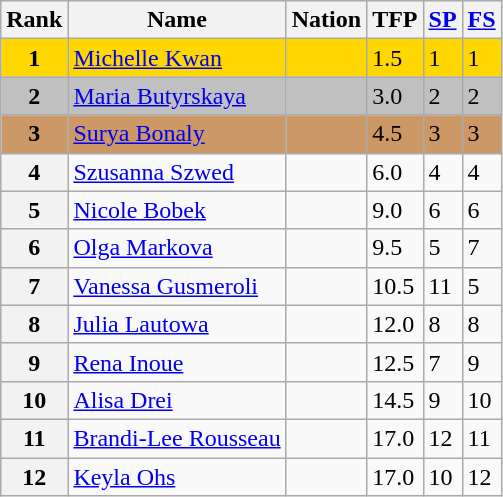<table class="wikitable sortable">
<tr>
<th>Rank</th>
<th>Name</th>
<th>Nation</th>
<th>TFP</th>
<th><a href='#'>SP</a></th>
<th><a href='#'>FS</a></th>
</tr>
<tr bgcolor="gold">
<td align="center"><strong>1</strong></td>
<td><a href='#'>Michelle Kwan</a></td>
<td></td>
<td>1.5</td>
<td>1</td>
<td>1</td>
</tr>
<tr bgcolor="silver">
<td align="center"><strong>2</strong></td>
<td><a href='#'>Maria Butyrskaya</a></td>
<td></td>
<td>3.0</td>
<td>2</td>
<td>2</td>
</tr>
<tr bgcolor="cc9966">
<td align="center"><strong>3</strong></td>
<td><a href='#'>Surya Bonaly</a></td>
<td></td>
<td>4.5</td>
<td>3</td>
<td>3</td>
</tr>
<tr>
<th>4</th>
<td><a href='#'>Szusanna Szwed</a></td>
<td></td>
<td>6.0</td>
<td>4</td>
<td>4</td>
</tr>
<tr>
<th>5</th>
<td><a href='#'>Nicole Bobek</a></td>
<td></td>
<td>9.0</td>
<td>6</td>
<td>6</td>
</tr>
<tr>
<th>6</th>
<td><a href='#'>Olga Markova</a></td>
<td></td>
<td>9.5</td>
<td>5</td>
<td>7</td>
</tr>
<tr>
<th>7</th>
<td><a href='#'>Vanessa Gusmeroli</a></td>
<td></td>
<td>10.5</td>
<td>11</td>
<td>5</td>
</tr>
<tr>
<th>8</th>
<td><a href='#'>Julia Lautowa</a></td>
<td></td>
<td>12.0</td>
<td>8</td>
<td>8</td>
</tr>
<tr>
<th>9</th>
<td><a href='#'>Rena Inoue</a></td>
<td></td>
<td>12.5</td>
<td>7</td>
<td>9</td>
</tr>
<tr>
<th>10</th>
<td><a href='#'>Alisa Drei</a></td>
<td></td>
<td>14.5</td>
<td>9</td>
<td>10</td>
</tr>
<tr>
<th>11</th>
<td><a href='#'>Brandi-Lee Rousseau</a></td>
<td></td>
<td>17.0</td>
<td>12</td>
<td>11</td>
</tr>
<tr>
<th>12</th>
<td><a href='#'>Keyla Ohs</a></td>
<td></td>
<td>17.0</td>
<td>10</td>
<td>12</td>
</tr>
</table>
